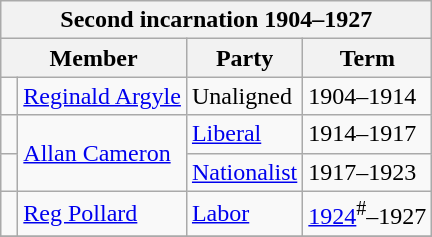<table class="wikitable">
<tr>
<th colspan="4">Second incarnation 1904–1927</th>
</tr>
<tr>
<th colspan="2">Member</th>
<th>Party</th>
<th>Term</th>
</tr>
<tr>
<td> </td>
<td><a href='#'>Reginald Argyle</a></td>
<td>Unaligned</td>
<td>1904–1914</td>
</tr>
<tr>
<td> </td>
<td rowspan="2"><a href='#'>Allan Cameron</a></td>
<td><a href='#'>Liberal</a></td>
<td>1914–1917</td>
</tr>
<tr>
<td> </td>
<td><a href='#'>Nationalist</a></td>
<td>1917–1923</td>
</tr>
<tr>
<td> </td>
<td><a href='#'>Reg Pollard</a></td>
<td><a href='#'>Labor</a></td>
<td><a href='#'>1924</a><sup>#</sup>–1927</td>
</tr>
<tr>
</tr>
</table>
